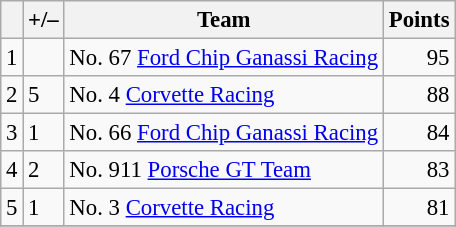<table class="wikitable" style="font-size: 95%;">
<tr>
<th scope="col"></th>
<th scope="col">+/–</th>
<th scope="col">Team</th>
<th scope="col">Points</th>
</tr>
<tr>
<td align=center>1</td>
<td align="left"></td>
<td> No. 67 <a href='#'>Ford Chip Ganassi Racing</a></td>
<td align=right>95</td>
</tr>
<tr>
<td align=center>2</td>
<td align="left"> 5</td>
<td> No. 4 <a href='#'>Corvette Racing</a></td>
<td align=right>88</td>
</tr>
<tr>
<td align=center>3</td>
<td align="left"> 1</td>
<td> No. 66 <a href='#'>Ford Chip Ganassi Racing</a></td>
<td align=right>84</td>
</tr>
<tr>
<td align=center>4</td>
<td align="left"> 2</td>
<td> No. 911 <a href='#'>Porsche GT Team</a></td>
<td align=right>83</td>
</tr>
<tr>
<td align=center>5</td>
<td align="left"> 1</td>
<td> No. 3 <a href='#'>Corvette Racing</a></td>
<td align=right>81</td>
</tr>
<tr>
</tr>
</table>
